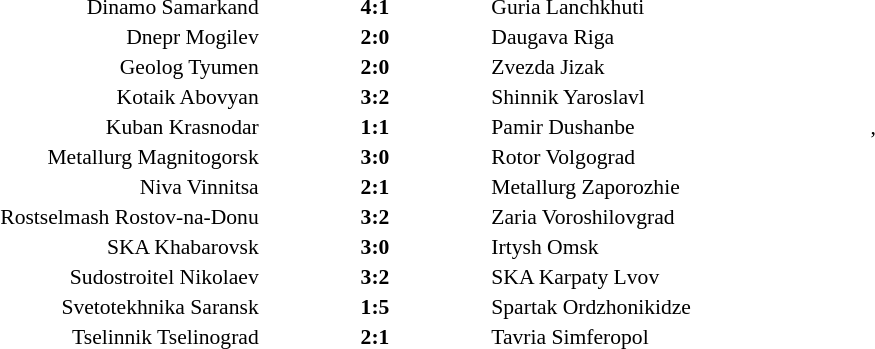<table style="width:100%;" cellspacing="1">
<tr>
<th width=20%></th>
<th width=12%></th>
<th width=20%></th>
<th></th>
</tr>
<tr style=font-size:90%>
<td align=right>Dinamo Samarkand</td>
<td align=center><strong>4:1</strong></td>
<td>Guria Lanchkhuti</td>
<td></td>
</tr>
<tr style=font-size:90%>
<td align=right>Dnepr Mogilev</td>
<td align=center><strong>2:0</strong></td>
<td>Daugava Riga</td>
<td></td>
</tr>
<tr style=font-size:90%>
<td align=right>Geolog Tyumen</td>
<td align=center><strong>2:0</strong></td>
<td>Zvezda Jizak</td>
<td></td>
</tr>
<tr style=font-size:90%>
<td align=right>Kotaik Abovyan</td>
<td align=center><strong>3:2</strong></td>
<td>Shinnik Yaroslavl</td>
<td></td>
</tr>
<tr style=font-size:90%>
<td align=right>Kuban Krasnodar</td>
<td align=center><strong>1:1</strong></td>
<td>Pamir Dushanbe</td>
<td>, </td>
</tr>
<tr style=font-size:90%>
<td align=right>Metallurg Magnitogorsk</td>
<td align=center><strong>3:0</strong></td>
<td>Rotor Volgograd</td>
<td></td>
</tr>
<tr style=font-size:90%>
<td align=right>Niva Vinnitsa</td>
<td align=center><strong>2:1</strong></td>
<td>Metallurg Zaporozhie</td>
<td></td>
</tr>
<tr style=font-size:90%>
<td align=right>Rostselmash Rostov-na-Donu</td>
<td align=center><strong>3:2</strong></td>
<td>Zaria Voroshilovgrad</td>
<td></td>
</tr>
<tr style=font-size:90%>
<td align=right>SKA Khabarovsk</td>
<td align=center><strong>3:0</strong></td>
<td>Irtysh Omsk</td>
<td></td>
</tr>
<tr style=font-size:90%>
<td align=right>Sudostroitel Nikolaev</td>
<td align=center><strong>3:2</strong></td>
<td>SKA Karpaty Lvov</td>
<td></td>
</tr>
<tr style=font-size:90%>
<td align=right>Svetotekhnika Saransk</td>
<td align=center><strong>1:5</strong></td>
<td>Spartak Ordzhonikidze</td>
<td></td>
</tr>
<tr style=font-size:90%>
<td align=right>Tselinnik Tselinograd</td>
<td align=center><strong>2:1</strong></td>
<td>Tavria Simferopol</td>
<td></td>
</tr>
</table>
